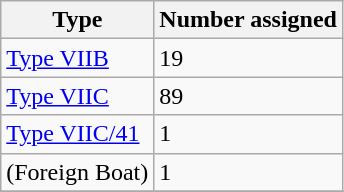<table class="wikitable">
<tr>
<th>Type</th>
<th>Number assigned</th>
</tr>
<tr>
<td><a href='#'>Type VIIB</a></td>
<td>19</td>
</tr>
<tr>
<td><a href='#'>Type VIIC</a></td>
<td>89</td>
</tr>
<tr>
<td><a href='#'>Type VIIC/41</a></td>
<td>1</td>
</tr>
<tr>
<td> (Foreign Boat)</td>
<td>1</td>
</tr>
<tr>
</tr>
</table>
